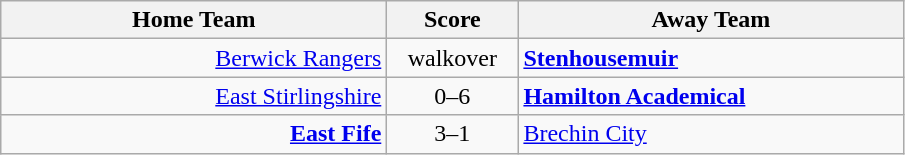<table class="wikitable" style="border-collapse: collapse;">
<tr>
<th align="right" width="250">Home Team</th>
<th align="center" width="80"> Score </th>
<th align="left" width="250">Away Team</th>
</tr>
<tr>
<td style="text-align: right;"><a href='#'>Berwick Rangers</a></td>
<td style="text-align: center;">walkover</td>
<td style="text-align: left;"><strong><a href='#'>Stenhousemuir</a></strong></td>
</tr>
<tr>
<td style="text-align: right;"><a href='#'>East Stirlingshire</a></td>
<td style="text-align: center;">0–6</td>
<td style="text-align: left;"><strong><a href='#'>Hamilton Academical</a></strong></td>
</tr>
<tr>
<td style="text-align: right;"><strong><a href='#'>East Fife</a></strong></td>
<td style="text-align: center;">3–1</td>
<td style="text-align: left;"><a href='#'>Brechin City</a></td>
</tr>
</table>
